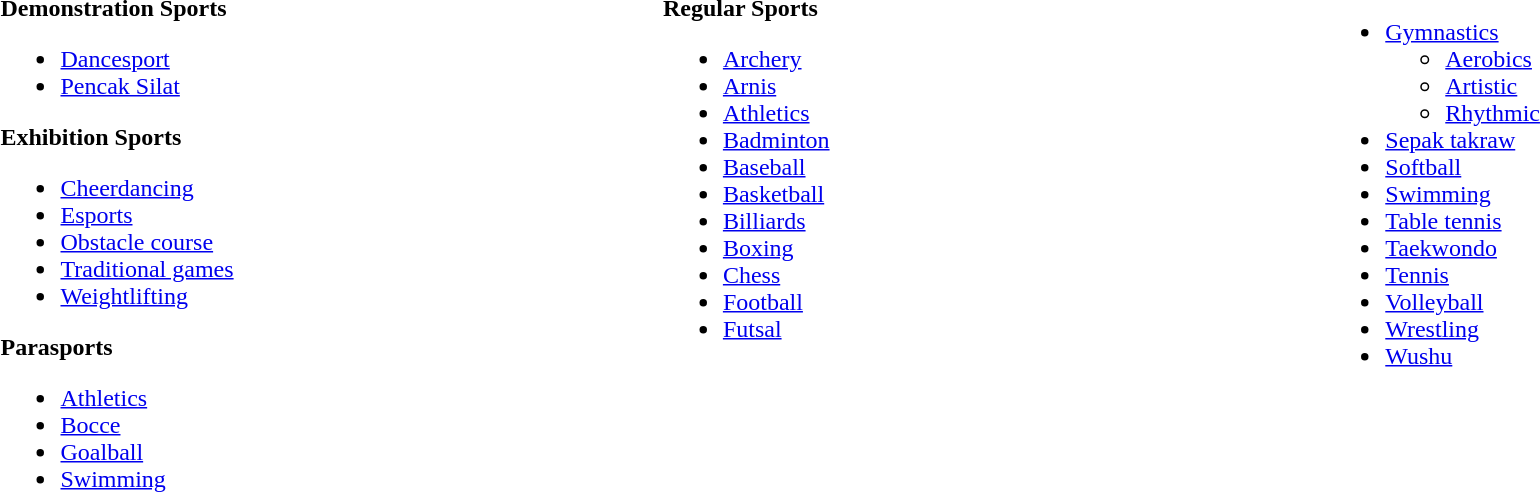<table style="width:100%;">
<tr>
<td valign=top width=35%><br><strong>Demonstration Sports</strong><ul><li> <a href='#'>Dancesport</a></li><li> <a href='#'>Pencak Silat</a></li></ul><strong>Exhibition Sports</strong><ul><li> <a href='#'>Cheerdancing</a></li><li> <a href='#'>Esports</a></li><li> <a href='#'>Obstacle course</a></li><li> <a href='#'>Traditional games</a></li><li> <a href='#'>Weightlifting</a></li></ul><strong>Parasports</strong><ul><li> <a href='#'>Athletics</a></li><li> <a href='#'>Bocce</a></li><li> <a href='#'>Goalball</a></li><li> <a href='#'>Swimming</a></li></ul></td>
<td valign=top width=35%><br><strong>Regular Sports</strong><ul><li> <a href='#'>Archery</a></li><li> <a href='#'>Arnis</a></li><li> <a href='#'>Athletics</a></li><li> <a href='#'>Badminton</a></li><li> <a href='#'>Baseball</a></li><li> <a href='#'>Basketball</a></li><li> <a href='#'>Billiards</a></li><li> <a href='#'>Boxing</a></li><li> <a href='#'>Chess</a></li><li> <a href='#'>Football</a></li><li> <a href='#'>Futsal</a></li></ul></td>
<td valign=top width=35%><br><ul><li> <a href='#'>Gymnastics</a><ul><li> <a href='#'>Aerobics</a></li><li> <a href='#'>Artistic</a></li><li> <a href='#'>Rhythmic</a></li></ul></li><li> <a href='#'>Sepak takraw</a></li><li> <a href='#'>Softball</a></li><li> <a href='#'>Swimming</a></li><li> <a href='#'>Table tennis</a></li><li> <a href='#'>Taekwondo</a></li><li> <a href='#'>Tennis</a></li><li> <a href='#'>Volleyball</a></li><li> <a href='#'>Wrestling</a></li><li> <a href='#'>Wushu</a></li></ul></td>
</tr>
</table>
